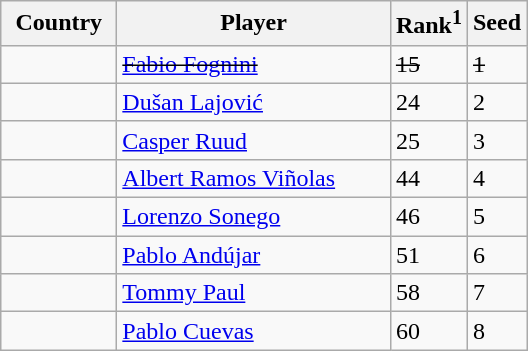<table class="sortable wikitable">
<tr>
<th width="70">Country</th>
<th width="175">Player</th>
<th>Rank<sup>1</sup></th>
<th>Seed</th>
</tr>
<tr>
<td><s></s></td>
<td><s><a href='#'>Fabio Fognini</a></s></td>
<td><s>15</s></td>
<td><s>1</s></td>
</tr>
<tr>
<td></td>
<td><a href='#'>Dušan Lajović</a></td>
<td>24</td>
<td>2</td>
</tr>
<tr>
<td></td>
<td><a href='#'>Casper Ruud</a></td>
<td>25</td>
<td>3</td>
</tr>
<tr>
<td></td>
<td><a href='#'>Albert Ramos Viñolas</a></td>
<td>44</td>
<td>4</td>
</tr>
<tr>
<td></td>
<td><a href='#'>Lorenzo Sonego</a></td>
<td>46</td>
<td>5</td>
</tr>
<tr>
<td></td>
<td><a href='#'>Pablo Andújar</a></td>
<td>51</td>
<td>6</td>
</tr>
<tr>
<td></td>
<td><a href='#'>Tommy Paul</a></td>
<td>58</td>
<td>7</td>
</tr>
<tr>
<td></td>
<td><a href='#'>Pablo Cuevas</a></td>
<td>60</td>
<td>8</td>
</tr>
</table>
